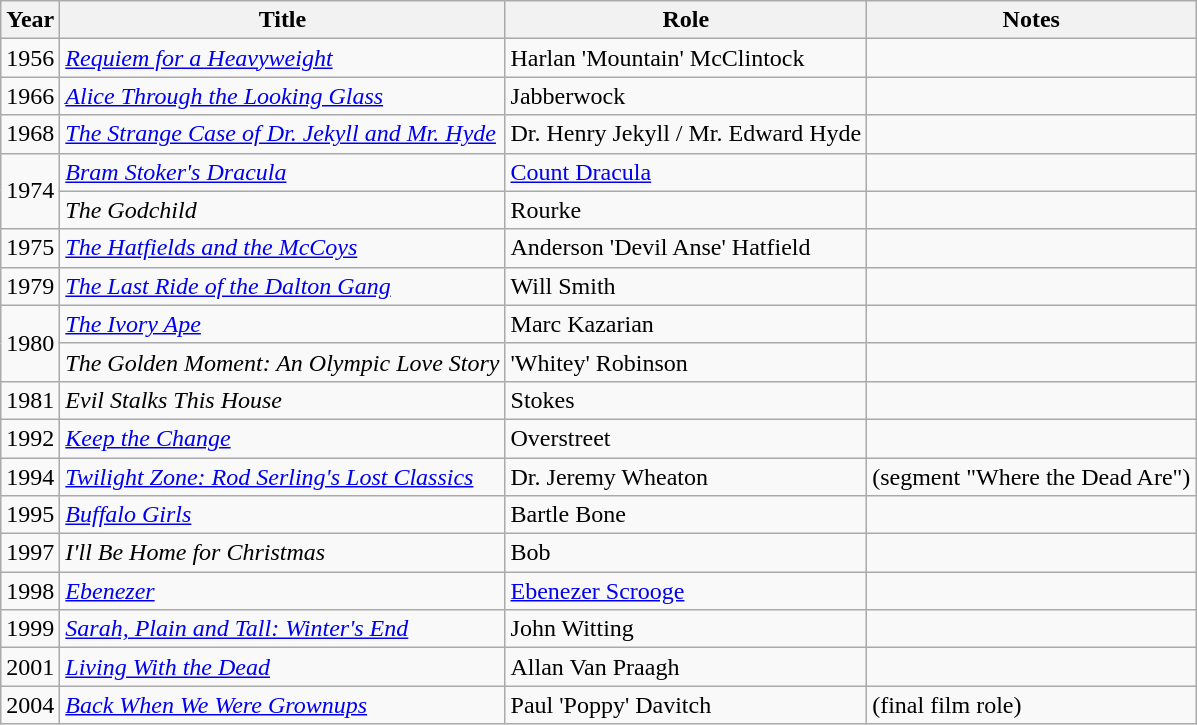<table class="wikitable sortable">
<tr>
<th>Year</th>
<th>Title</th>
<th>Role</th>
<th class="unsortable">Notes</th>
</tr>
<tr>
<td>1956</td>
<td><em><a href='#'>Requiem for a Heavyweight</a></em></td>
<td>Harlan 'Mountain' McClintock</td>
<td></td>
</tr>
<tr>
<td>1966</td>
<td><em><a href='#'>Alice Through the Looking Glass</a></em></td>
<td>Jabberwock</td>
<td></td>
</tr>
<tr>
<td>1968</td>
<td><em><a href='#'>The Strange Case of Dr. Jekyll and Mr. Hyde</a></em></td>
<td>Dr. Henry Jekyll / Mr. Edward Hyde</td>
<td></td>
</tr>
<tr>
<td rowspan="2">1974</td>
<td><em><a href='#'>Bram Stoker's Dracula</a></em></td>
<td><a href='#'>Count Dracula</a></td>
<td></td>
</tr>
<tr>
<td><em>The Godchild</em></td>
<td>Rourke</td>
<td></td>
</tr>
<tr>
<td>1975</td>
<td><em><a href='#'>The Hatfields and the McCoys</a></em></td>
<td>Anderson 'Devil Anse' Hatfield</td>
<td></td>
</tr>
<tr>
<td>1979</td>
<td><em><a href='#'>The Last Ride of the Dalton Gang</a></em></td>
<td>Will Smith</td>
<td></td>
</tr>
<tr>
<td rowspan="2">1980</td>
<td><em><a href='#'>The Ivory Ape</a></em></td>
<td>Marc Kazarian</td>
<td></td>
</tr>
<tr>
<td><em>The Golden Moment: An Olympic Love Story</em></td>
<td>'Whitey' Robinson</td>
<td></td>
</tr>
<tr>
<td>1981</td>
<td><em>Evil Stalks This House</em></td>
<td>Stokes</td>
<td></td>
</tr>
<tr>
<td>1992</td>
<td><em><a href='#'>Keep the Change</a></em></td>
<td>Overstreet</td>
<td></td>
</tr>
<tr>
<td>1994</td>
<td><em><a href='#'>Twilight Zone: Rod Serling's Lost Classics</a></em></td>
<td>Dr. Jeremy Wheaton</td>
<td>(segment "Where the Dead Are")</td>
</tr>
<tr>
<td>1995</td>
<td><em><a href='#'>Buffalo Girls</a></em></td>
<td>Bartle Bone</td>
<td></td>
</tr>
<tr>
<td>1997</td>
<td><em>I'll Be Home for Christmas</em></td>
<td>Bob</td>
<td></td>
</tr>
<tr>
<td>1998</td>
<td><em><a href='#'>Ebenezer</a></em></td>
<td><a href='#'>Ebenezer Scrooge</a></td>
<td></td>
</tr>
<tr>
<td>1999</td>
<td><em><a href='#'>Sarah, Plain and Tall: Winter's End</a></em></td>
<td>John Witting</td>
<td></td>
</tr>
<tr>
<td>2001</td>
<td><em><a href='#'>Living With the Dead</a></em></td>
<td>Allan Van Praagh</td>
<td></td>
</tr>
<tr>
<td>2004</td>
<td><em><a href='#'>Back When We Were Grownups</a></em></td>
<td>Paul 'Poppy' Davitch</td>
<td>(final film role)</td>
</tr>
</table>
